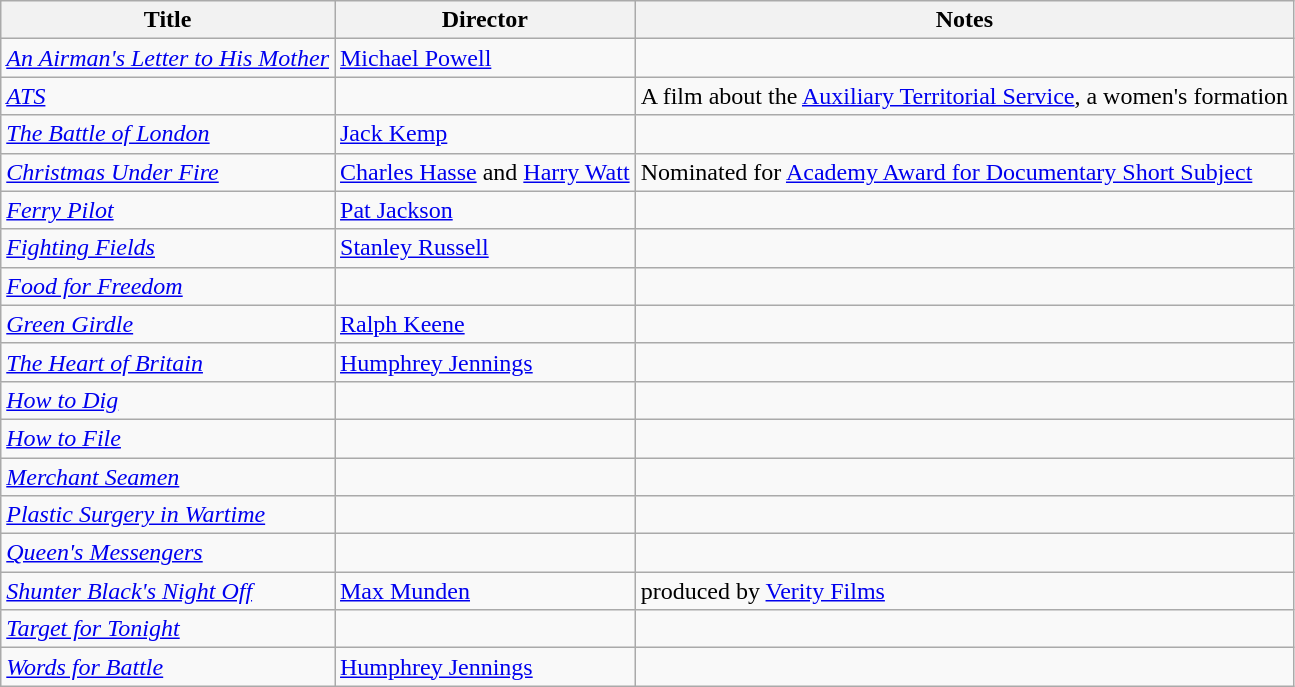<table class="wikitable">
<tr>
<th>Title</th>
<th>Director</th>
<th>Notes</th>
</tr>
<tr>
<td><em><a href='#'>An Airman's Letter to His Mother</a></em></td>
<td><a href='#'>Michael Powell</a></td>
<td></td>
</tr>
<tr>
<td><em><a href='#'>ATS</a></em></td>
<td></td>
<td>A film about the <a href='#'>Auxiliary Territorial Service</a>, a women's formation</td>
</tr>
<tr>
<td><em><a href='#'>The Battle of London</a></em></td>
<td><a href='#'>Jack Kemp</a></td>
<td></td>
</tr>
<tr>
<td><em><a href='#'>Christmas Under Fire</a></em></td>
<td><a href='#'>Charles Hasse</a> and <a href='#'>Harry Watt</a></td>
<td>Nominated for <a href='#'>Academy Award for Documentary Short Subject</a></td>
</tr>
<tr>
<td><em><a href='#'>Ferry Pilot</a></em></td>
<td><a href='#'>Pat Jackson</a></td>
<td></td>
</tr>
<tr>
<td><em><a href='#'>Fighting Fields</a></em></td>
<td><a href='#'>Stanley Russell</a></td>
<td></td>
</tr>
<tr>
<td><em><a href='#'>Food for Freedom</a></em></td>
<td></td>
<td></td>
</tr>
<tr>
<td><em><a href='#'>Green Girdle</a></em></td>
<td><a href='#'>Ralph Keene</a></td>
<td></td>
</tr>
<tr>
<td><em><a href='#'>The Heart of Britain</a></em></td>
<td><a href='#'>Humphrey Jennings</a></td>
<td></td>
</tr>
<tr>
<td><em><a href='#'>How to Dig</a></em></td>
<td></td>
<td></td>
</tr>
<tr>
<td><em><a href='#'>How to File</a></em></td>
<td></td>
<td></td>
</tr>
<tr>
<td><em><a href='#'>Merchant Seamen</a></em></td>
<td></td>
<td></td>
</tr>
<tr>
<td><em><a href='#'>Plastic Surgery in Wartime</a></em></td>
<td></td>
<td></td>
</tr>
<tr>
<td><em><a href='#'>Queen's Messengers</a></em></td>
<td></td>
<td></td>
</tr>
<tr>
<td><em><a href='#'>Shunter Black's Night Off</a></em></td>
<td><a href='#'>Max Munden</a></td>
<td>produced by <a href='#'>Verity Films</a></td>
</tr>
<tr>
<td><em><a href='#'>Target for Tonight</a></em></td>
<td></td>
<td></td>
</tr>
<tr>
<td><em><a href='#'>Words for Battle</a></em></td>
<td><a href='#'>Humphrey Jennings</a></td>
<td></td>
</tr>
</table>
